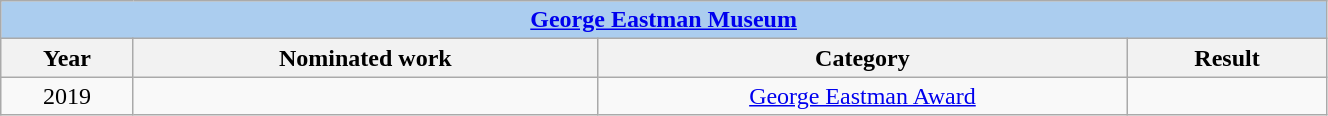<table class="wikitable sortable" width="70%">
<tr>
<th colspan="4" align="center" style="background:#abcdef;"><a href='#'>George Eastman Museum</a></th>
</tr>
<tr>
<th width="10%">Year</th>
<th width="35%">Nominated work</th>
<th width="40%">Category</th>
<th width="15%">Result</th>
</tr>
<tr>
<td align="center">2019</td>
<td></td>
<td align="center"><a href='#'>George Eastman Award</a></td>
<td></td>
</tr>
</table>
